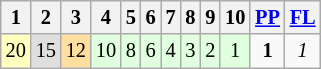<table class="wikitable" style="font-size: 85%;">
<tr>
<th>1</th>
<th>2</th>
<th>3</th>
<th>4</th>
<th>5</th>
<th>6</th>
<th>7</th>
<th>8</th>
<th>9</th>
<th>10</th>
<th><a href='#'>PP</a></th>
<th><a href='#'>FL</a></th>
</tr>
<tr align="center">
<td bgcolor="#FFFFBF">20</td>
<td bgcolor="#DFDFDF">15</td>
<td bgcolor="#FFDF9F">12</td>
<td bgcolor="#DFFFDF">10</td>
<td bgcolor="#DFFFDF">8</td>
<td bgcolor="#DFFFDF">6</td>
<td bgcolor="#DFFFDF">4</td>
<td bgcolor="#DFFFDF">3</td>
<td bgcolor="#DFFFDF">2</td>
<td bgcolor="#DFFFDF">1</td>
<td><strong>1</strong></td>
<td><em>1</em></td>
</tr>
</table>
